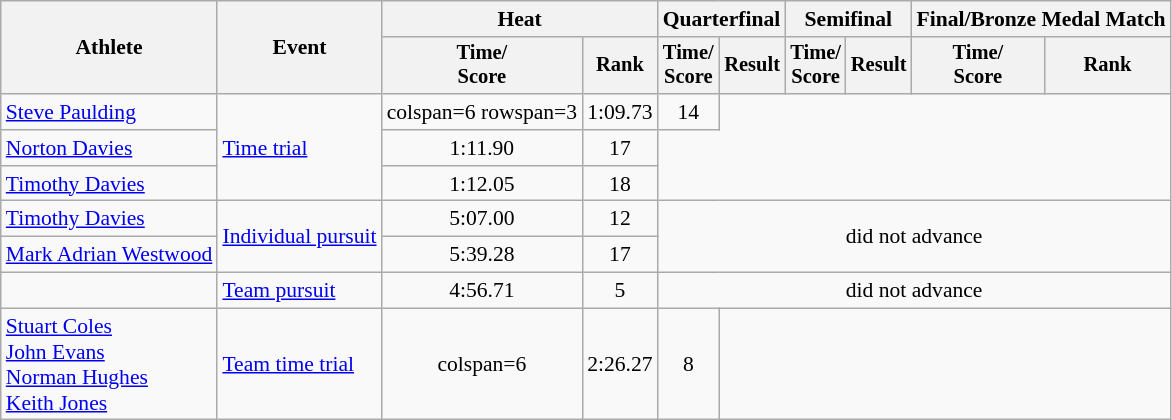<table class=wikitable style=font-size:90%>
<tr>
<th rowspan=2>Athlete</th>
<th rowspan=2>Event</th>
<th colspan=2>Heat</th>
<th colspan=2>Quarterfinal</th>
<th colspan=2>Semifinal</th>
<th colspan=2>Final/Bronze Medal Match</th>
</tr>
<tr style=font-size:95%>
<th>Time/<br>Score</th>
<th>Rank</th>
<th>Time/<br>Score</th>
<th>Result</th>
<th>Time/<br>Score</th>
<th>Result</th>
<th>Time/<br>Score</th>
<th>Rank</th>
</tr>
<tr align=center>
<td align=left><a href='#'>Steve Paulding</a></td>
<td align=left rowspan=3><a href='#'>Time trial</a></td>
<td>colspan=6 rowspan=3 </td>
<td>1:09.73</td>
<td>14</td>
</tr>
<tr align=center>
<td align=left><a href='#'>Norton Davies</a></td>
<td>1:11.90</td>
<td>17</td>
</tr>
<tr align=center>
<td align=left><a href='#'>Timothy Davies</a></td>
<td>1:12.05</td>
<td>18</td>
</tr>
<tr align=center>
<td align=left><a href='#'>Timothy Davies</a></td>
<td align=left rowspan=2><a href='#'>Individual pursuit</a></td>
<td>5:07.00</td>
<td>12</td>
<td colspan=6 rowspan=2>did not advance</td>
</tr>
<tr align=center>
<td align=left><a href='#'>Mark Adrian Westwood</a></td>
<td>5:39.28</td>
<td>17</td>
</tr>
<tr align=center>
<td align=left></td>
<td align=left><a href='#'>Team pursuit</a></td>
<td>4:56.71</td>
<td>5</td>
<td colspan=6>did not advance</td>
</tr>
<tr align=center>
<td align=left><a href='#'>Stuart Coles</a><br><a href='#'>John Evans</a><br><a href='#'>Norman Hughes</a><br><a href='#'>Keith Jones</a></td>
<td align=left><a href='#'>Team time trial</a></td>
<td>colspan=6 </td>
<td>2:26.27</td>
<td>8</td>
</tr>
</table>
